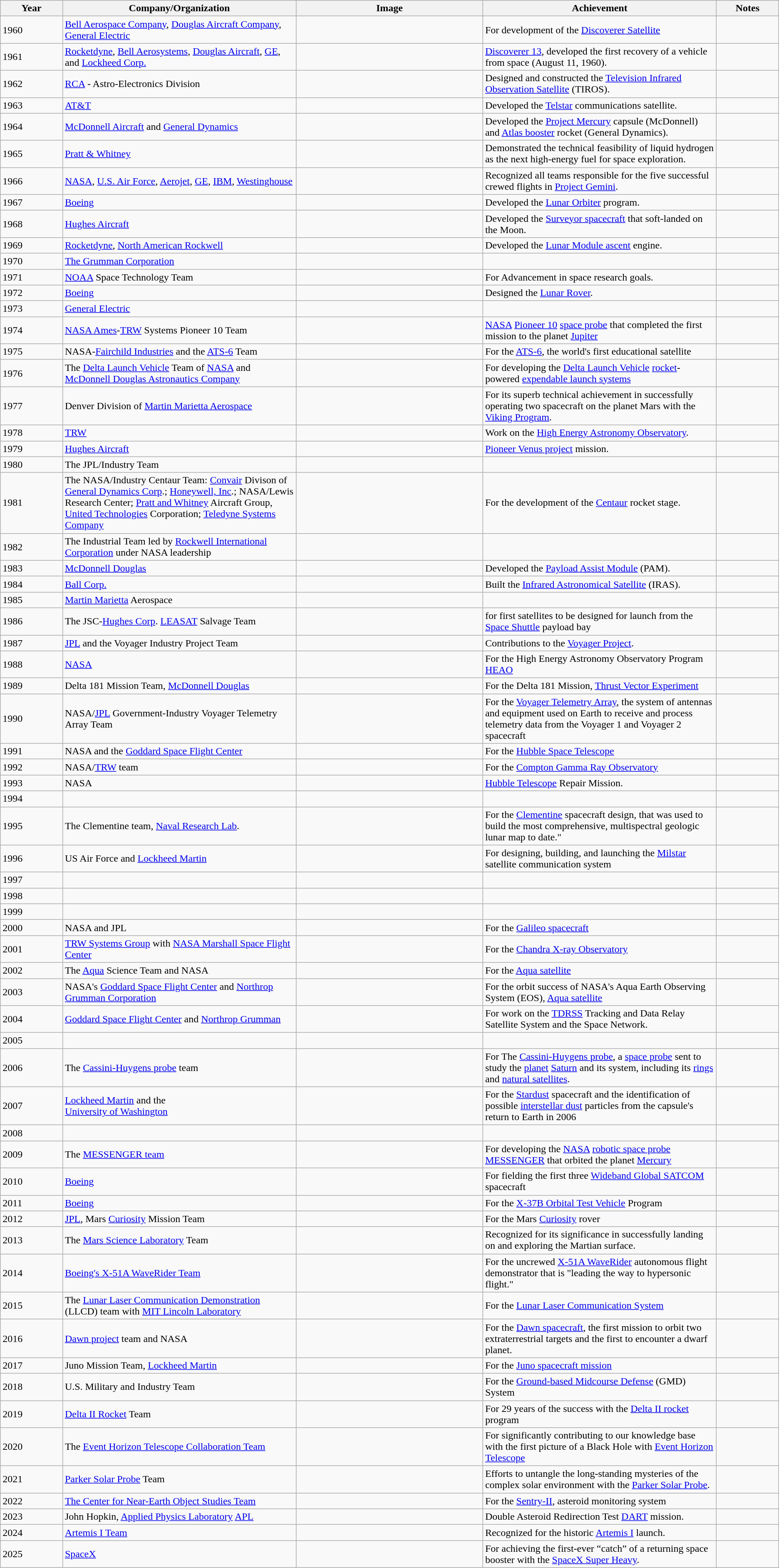<table class="wikitable">
<tr>
<th style="width:8%;">Year</th>
<th style="width:30%;">Company/Organization</th>
<th style="width:24%;">Image</th>
<th style="width:30%;">Achievement</th>
<th style="width:8%;">Notes</th>
</tr>
<tr>
<td>1960</td>
<td><a href='#'>Bell Aerospace Company</a>, <a href='#'>Douglas Aircraft Company</a>, <a href='#'>General Electric</a></td>
<td></td>
<td>For development of the <a href='#'>Discoverer Satellite</a></td>
<td></td>
</tr>
<tr>
<td>1961</td>
<td><a href='#'>Rocketdyne</a>, <a href='#'>Bell Aerosystems</a>, <a href='#'>Douglas Aircraft</a>, <a href='#'>GE</a>, and <a href='#'>Lockheed Corp.</a></td>
<td></td>
<td><a href='#'>Discoverer 13</a>, developed the first recovery of a vehicle from space (August 11, 1960).</td>
<td></td>
</tr>
<tr>
<td>1962</td>
<td><a href='#'>RCA</a> - Astro-Electronics Division</td>
<td></td>
<td>Designed and constructed the <a href='#'>Television Infrared Observation Satellite</a> (TIROS).</td>
<td></td>
</tr>
<tr>
<td>1963</td>
<td><a href='#'>AT&T</a></td>
<td></td>
<td>Developed the <a href='#'>Telstar</a> communications satellite.</td>
<td></td>
</tr>
<tr>
<td>1964</td>
<td><a href='#'>McDonnell Aircraft</a> and <a href='#'>General Dynamics</a></td>
<td></td>
<td>Developed the <a href='#'>Project Mercury</a> capsule (McDonnell) and <a href='#'>Atlas booster</a> rocket (General Dynamics).</td>
<td></td>
</tr>
<tr>
<td>1965</td>
<td><a href='#'>Pratt & Whitney</a></td>
<td></td>
<td>Demonstrated the technical feasibility of liquid hydrogen as the next high-energy fuel for space exploration.</td>
<td></td>
</tr>
<tr>
<td>1966</td>
<td><a href='#'>NASA</a>, <a href='#'>U.S. Air Force</a>, <a href='#'>Aerojet</a>, <a href='#'>GE</a>, <a href='#'>IBM</a>, <a href='#'>Westinghouse</a></td>
<td></td>
<td>Recognized all teams responsible for the five successful crewed flights in <a href='#'>Project Gemini</a>.</td>
<td></td>
</tr>
<tr>
<td>1967</td>
<td><a href='#'>Boeing</a></td>
<td></td>
<td>Developed the <a href='#'>Lunar Orbiter</a> program.</td>
<td></td>
</tr>
<tr>
<td>1968</td>
<td><a href='#'>Hughes Aircraft</a></td>
<td></td>
<td>Developed the <a href='#'>Surveyor spacecraft</a> that soft-landed on the Moon.</td>
<td></td>
</tr>
<tr>
<td>1969</td>
<td><a href='#'>Rocketdyne</a>, <a href='#'>North American Rockwell</a></td>
<td></td>
<td>Developed the <a href='#'>Lunar Module ascent</a> engine.</td>
<td></td>
</tr>
<tr>
<td>1970</td>
<td><a href='#'>The Grumman Corporation</a></td>
<td></td>
<td></td>
<td></td>
</tr>
<tr>
<td>1971</td>
<td><a href='#'>NOAA</a> Space Technology Team</td>
<td></td>
<td>For Advancement in space research goals.</td>
<td></td>
</tr>
<tr>
<td>1972</td>
<td><a href='#'>Boeing</a></td>
<td></td>
<td>Designed the <a href='#'>Lunar Rover</a>.</td>
<td></td>
</tr>
<tr>
<td>1973</td>
<td><a href='#'>General Electric</a></td>
<td></td>
<td></td>
<td></td>
</tr>
<tr>
<td>1974</td>
<td><a href='#'>NASA Ames</a>-<a href='#'>TRW</a> Systems Pioneer 10 Team</td>
<td></td>
<td><a href='#'>NASA</a> <a href='#'>Pioneer 10</a> <a href='#'>space probe</a> that completed the first mission to the planet <a href='#'>Jupiter</a></td>
<td></td>
</tr>
<tr>
<td>1975</td>
<td>NASA-<a href='#'>Fairchild Industries</a> and the <a href='#'>ATS-6</a> Team</td>
<td></td>
<td>For the <a href='#'>ATS-6</a>, the world's first educational satellite</td>
<td></td>
</tr>
<tr>
<td>1976</td>
<td>The <a href='#'>Delta Launch Vehicle</a> Team of <a href='#'>NASA</a> and <a href='#'>McDonnell Douglas Astronautics Company</a></td>
<td></td>
<td>For developing the <a href='#'>Delta Launch Vehicle</a> <a href='#'>rocket</a>-powered <a href='#'>expendable launch systems</a></td>
<td></td>
</tr>
<tr>
<td>1977</td>
<td>Denver Division of <a href='#'>Martin Marietta Aerospace</a></td>
<td></td>
<td>For its superb technical achievement in successfully operating two spacecraft on the planet Mars with the <a href='#'>Viking Program</a>.</td>
<td></td>
</tr>
<tr>
<td>1978</td>
<td><a href='#'>TRW</a></td>
<td></td>
<td>Work on the <a href='#'>High Energy Astronomy Observatory</a>.</td>
<td></td>
</tr>
<tr>
<td>1979</td>
<td><a href='#'>Hughes Aircraft</a></td>
<td></td>
<td><a href='#'>Pioneer Venus project</a> mission.</td>
<td></td>
</tr>
<tr>
<td>1980</td>
<td>The JPL/Industry Team</td>
<td></td>
<td></td>
<td></td>
</tr>
<tr>
<td>1981</td>
<td>The NASA/Industry Centaur Team: <a href='#'>Convair</a> Divison of <a href='#'>General Dynamics Corp</a>.; <a href='#'>Honeywell, Inc</a>.; NASA/Lewis Research Center; <a href='#'>Pratt and Whitney</a> Aircraft Group, <a href='#'>United Technologies</a> Corporation; <a href='#'>Teledyne Systems Company</a></td>
<td></td>
<td>For the development of the <a href='#'>Centaur</a> rocket stage.</td>
<td></td>
</tr>
<tr>
<td>1982</td>
<td>The Industrial Team led by <a href='#'>Rockwell International Corporation</a> under NASA leadership</td>
<td></td>
<td></td>
<td></td>
</tr>
<tr>
<td>1983</td>
<td><a href='#'>McDonnell Douglas</a></td>
<td></td>
<td>Developed the <a href='#'>Payload Assist Module</a> (PAM).</td>
<td></td>
</tr>
<tr>
<td>1984</td>
<td><a href='#'>Ball Corp.</a></td>
<td></td>
<td>Built the <a href='#'>Infrared Astronomical Satellite</a> (IRAS).</td>
<td></td>
</tr>
<tr>
<td>1985</td>
<td><a href='#'>Martin Marietta</a> Aerospace</td>
<td></td>
<td></td>
<td></td>
</tr>
<tr>
<td>1986</td>
<td>The JSC-<a href='#'>Hughes Corp</a>. <a href='#'>LEASAT</a> Salvage Team</td>
<td></td>
<td>for first satellites to be designed for launch from the <a href='#'>Space Shuttle</a> payload bay</td>
<td></td>
</tr>
<tr>
<td>1987</td>
<td><a href='#'>JPL</a> and the Voyager Industry Project Team</td>
<td></td>
<td>Contributions to the <a href='#'>Voyager Project</a>.</td>
<td></td>
</tr>
<tr>
<td>1988</td>
<td><a href='#'>NASA</a></td>
<td></td>
<td>For the High Energy Astronomy Observatory Program <a href='#'>HEAO</a></td>
<td></td>
</tr>
<tr>
<td>1989</td>
<td>Delta 181 Mission Team, <a href='#'>McDonnell Douglas</a></td>
<td></td>
<td>For the Delta 181 Mission, <a href='#'>Thrust Vector Experiment</a></td>
<td></td>
</tr>
<tr>
<td>1990</td>
<td>NASA/<a href='#'>JPL</a> Government-Industry Voyager Telemetry Array Team</td>
<td></td>
<td>For the <a href='#'>Voyager Telemetry Array</a>, the system of antennas and equipment used on Earth to receive and process telemetry data from the Voyager 1 and Voyager 2 spacecraft</td>
<td></td>
</tr>
<tr>
<td>1991</td>
<td>NASA and the <a href='#'>Goddard Space Flight Center</a></td>
<td></td>
<td>For the <a href='#'>Hubble Space Telescope</a></td>
<td></td>
</tr>
<tr>
<td>1992</td>
<td>NASA/<a href='#'>TRW</a> team</td>
<td></td>
<td>For the <a href='#'>Compton Gamma Ray Observatory</a></td>
<td></td>
</tr>
<tr>
<td>1993</td>
<td>NASA</td>
<td></td>
<td><a href='#'>Hubble Telescope</a> Repair Mission.</td>
<td></td>
</tr>
<tr>
<td>1994</td>
<td></td>
<td></td>
<td></td>
<td></td>
</tr>
<tr>
<td>1995</td>
<td>The Clementine team, <a href='#'>Naval Research Lab</a>.</td>
<td></td>
<td>For the <a href='#'>Clementine</a> spacecraft design,  that was used to build the most comprehensive, multispectral geologic lunar map to date."</td>
<td></td>
</tr>
<tr>
<td>1996</td>
<td>US Air Force and <a href='#'>Lockheed Martin</a></td>
<td></td>
<td>For designing, building, and launching the <a href='#'>Milstar</a> satellite communication system</td>
<td></td>
</tr>
<tr>
<td>1997</td>
<td></td>
<td></td>
<td></td>
<td></td>
</tr>
<tr>
<td>1998</td>
<td></td>
<td></td>
<td></td>
<td></td>
</tr>
<tr>
<td>1999</td>
<td></td>
<td></td>
<td></td>
<td></td>
</tr>
<tr>
<td>2000</td>
<td>NASA and JPL</td>
<td></td>
<td>For the <a href='#'>Galileo spacecraft</a></td>
<td></td>
</tr>
<tr>
<td>2001</td>
<td><a href='#'>TRW Systems Group</a> with <a href='#'>NASA Marshall Space Flight Center</a></td>
<td></td>
<td>For the <a href='#'>Chandra X-ray Observatory</a></td>
<td></td>
</tr>
<tr>
<td>2002</td>
<td>The <a href='#'>Aqua</a> Science Team and NASA</td>
<td></td>
<td>For the  <a href='#'>Aqua satellite</a></td>
<td></td>
</tr>
<tr>
<td>2003</td>
<td>NASA's <a href='#'>Goddard Space Flight Center</a> and <a href='#'>Northrop Grumman Corporation</a></td>
<td></td>
<td>For the orbit success of NASA's Aqua Earth Observing System (EOS), <a href='#'>Aqua satellite</a></td>
<td></td>
</tr>
<tr>
<td>2004</td>
<td><a href='#'>Goddard Space Flight Center</a> and <a href='#'>Northrop Grumman</a></td>
<td></td>
<td>For work on the <a href='#'>TDRSS</a> Tracking and Data Relay Satellite System and the Space Network.</td>
<td></td>
</tr>
<tr>
<td>2005</td>
<td></td>
<td></td>
<td></td>
<td></td>
</tr>
<tr>
<td>2006</td>
<td>The <a href='#'>Cassini-Huygens probe</a> team</td>
<td></td>
<td>For The <a href='#'>Cassini-Huygens probe</a>, a <a href='#'>space probe</a> sent to study the <a href='#'>planet</a> <a href='#'>Saturn</a> and its system, including its <a href='#'>rings</a> and <a href='#'>natural satellites</a>.</td>
<td></td>
</tr>
<tr>
<td>2007</td>
<td><a href='#'>Lockheed Martin</a> and the<br><a href='#'>University of Washington</a></td>
<td></td>
<td>For the <a href='#'>Stardust</a> spacecraft and the identification of possible <a href='#'>interstellar dust</a> particles from the capsule's return to Earth in 2006</td>
<td></td>
</tr>
<tr>
<td>2008</td>
<td></td>
<td></td>
<td></td>
<td></td>
</tr>
<tr>
<td>2009</td>
<td>The <a href='#'>MESSENGER team</a></td>
<td></td>
<td>For developing the <a href='#'>NASA</a> <a href='#'>robotic space probe</a> <a href='#'>MESSENGER</a> that orbited the planet <a href='#'>Mercury</a></td>
<td></td>
</tr>
<tr>
<td>2010</td>
<td><a href='#'>Boeing</a></td>
<td></td>
<td>For fielding the first three <a href='#'>Wideband Global SATCOM</a> spacecraft</td>
<td></td>
</tr>
<tr>
<td>2011</td>
<td><a href='#'>Boeing</a></td>
<td></td>
<td>For the <a href='#'>X-37B Orbital Test Vehicle</a> Program</td>
<td></td>
</tr>
<tr>
<td>2012</td>
<td><a href='#'>JPL</a>, Mars <a href='#'>Curiosity</a> Mission Team</td>
<td></td>
<td>For the Mars <a href='#'>Curiosity</a> rover</td>
<td></td>
</tr>
<tr>
<td>2013</td>
<td>The <a href='#'>Mars Science Laboratory</a> Team</td>
<td></td>
<td>Recognized for its significance in successfully landing on and exploring the Martian surface.</td>
<td></td>
</tr>
<tr>
<td>2014</td>
<td><a href='#'>Boeing's X-51A WaveRider Team</a></td>
<td></td>
<td>For the uncrewed <a href='#'>X-51A WaveRider</a> autonomous flight demonstrator that is "leading the way to hypersonic flight."</td>
<td></td>
</tr>
<tr>
<td>2015</td>
<td>The <a href='#'>Lunar Laser Communication Demonstration</a> (LLCD) team with <a href='#'>MIT Lincoln Laboratory</a></td>
<td></td>
<td>For the <a href='#'>Lunar Laser Communication System</a></td>
<td></td>
</tr>
<tr>
<td>2016</td>
<td><a href='#'>Dawn project</a> team and NASA</td>
<td></td>
<td>For the <a href='#'>Dawn spacecraft</a>, the first mission to orbit two extraterrestrial targets and the first to encounter a dwarf planet.</td>
<td></td>
</tr>
<tr>
<td>2017</td>
<td>Juno Mission Team, <a href='#'>Lockheed Martin</a></td>
<td></td>
<td>For the <a href='#'>Juno spacecraft mission</a></td>
<td></td>
</tr>
<tr>
<td>2018</td>
<td>U.S. Military and Industry Team</td>
<td></td>
<td>For the <a href='#'>Ground-based Midcourse Defense</a> (GMD) System</td>
<td></td>
</tr>
<tr>
<td>2019</td>
<td><a href='#'>Delta II Rocket</a> Team</td>
<td></td>
<td>For 29 years of the success with the <a href='#'>Delta II rocket</a> program</td>
<td></td>
</tr>
<tr>
<td>2020</td>
<td>The <a href='#'>Event Horizon Telescope Collaboration Team</a></td>
<td></td>
<td>For significantly contributing to our knowledge base with the first picture of a Black Hole with <a href='#'>Event Horizon Telescope</a></td>
<td></td>
</tr>
<tr>
<td>2021</td>
<td><a href='#'>Parker Solar Probe</a> Team</td>
<td></td>
<td>Efforts to untangle the long-standing mysteries of the complex solar environment with the <a href='#'>Parker Solar Probe</a>.</td>
<td></td>
</tr>
<tr>
<td>2022</td>
<td><a href='#'>The Center for Near-Earth Object Studies Team</a></td>
<td></td>
<td>For the <a href='#'>Sentry-II</a>, asteroid monitoring system</td>
<td></td>
</tr>
<tr>
<td>2023</td>
<td>John Hopkin, <a href='#'>Applied Physics Laboratory</a> <a href='#'>APL</a></td>
<td></td>
<td>Double Asteroid Redirection Test <a href='#'>DART</a> mission.</td>
<td></td>
</tr>
<tr>
<td>2024</td>
<td><a href='#'>Artemis I Team</a></td>
<td></td>
<td>Recognized for the historic <a href='#'>Artemis I</a> launch.</td>
<td></td>
</tr>
<tr>
<td>2025</td>
<td><a href='#'>SpaceX</a></td>
<td></td>
<td>For achieving the first-ever “catch” of a returning space booster with the <a href='#'>SpaceX Super Heavy</a>.</td>
<td></td>
</tr>
</table>
